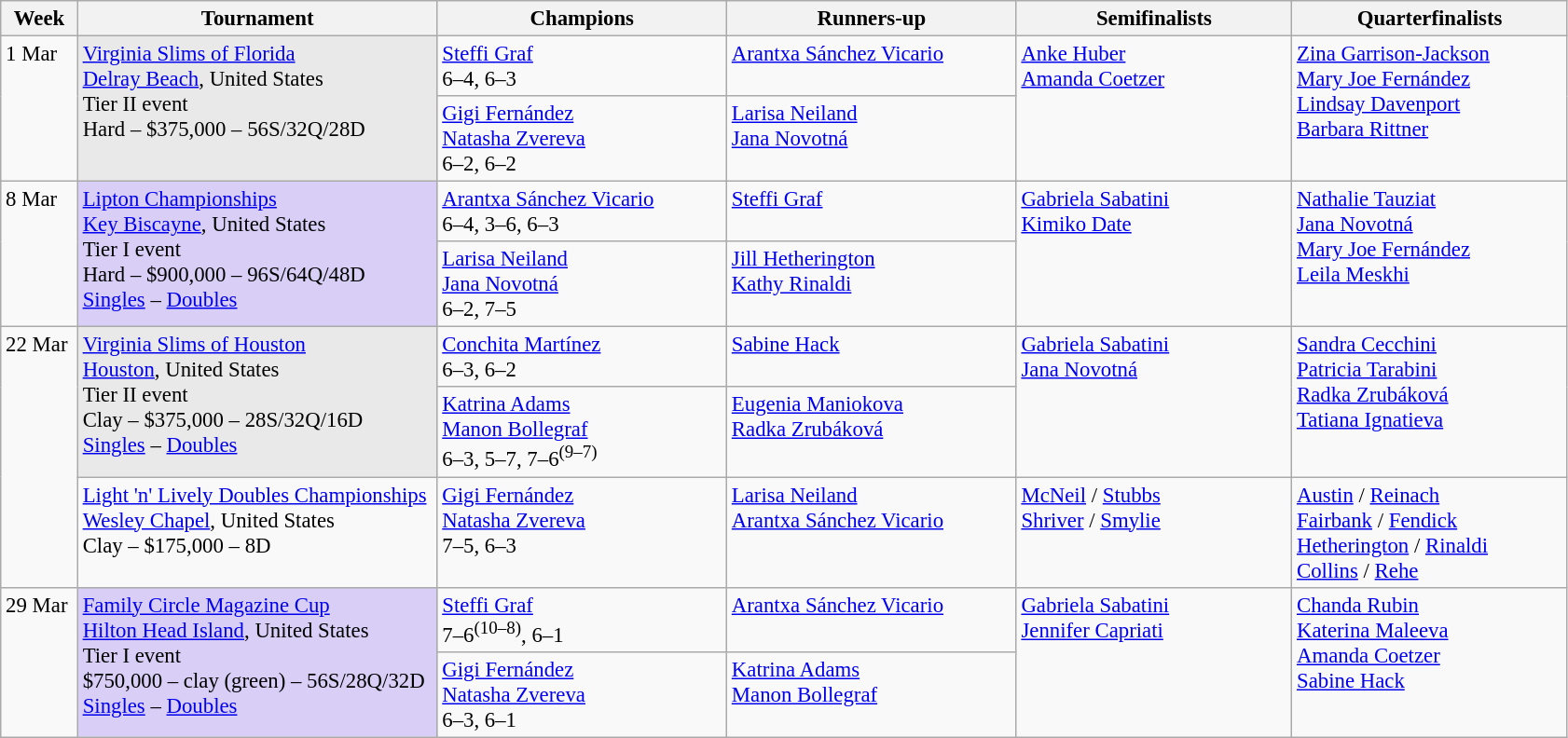<table class=wikitable style=font-size:95%>
<tr>
<th style="width:48px;">Week</th>
<th style="width:250px;">Tournament</th>
<th style="width:200px;">Champions</th>
<th style="width:200px;">Runners-up</th>
<th style="width:190px;">Semifinalists</th>
<th style="width:190px;">Quarterfinalists</th>
</tr>
<tr valign=top>
<td rowspan=2>1 Mar</td>
<td rowspan=2 style="background:#e9e9e9;"><a href='#'>Virginia Slims of Florida</a> <br> <a href='#'>Delray Beach</a>, United States <br> Tier II event <br> Hard – $375,000 – 56S/32Q/28D</td>
<td> <a href='#'>Steffi Graf</a><br>6–4, 6–3</td>
<td> <a href='#'>Arantxa Sánchez Vicario</a></td>
<td rowspan=2>  <a href='#'>Anke Huber</a><br> <a href='#'>Amanda Coetzer</a></td>
<td rowspan=2> <a href='#'>Zina Garrison-Jackson</a><br> <a href='#'>Mary Joe Fernández</a><br> <a href='#'>Lindsay Davenport</a><br> <a href='#'>Barbara Rittner</a></td>
</tr>
<tr valign=top>
<td> <a href='#'>Gigi Fernández</a> <br>  <a href='#'>Natasha Zvereva</a><br> 6–2, 6–2</td>
<td> <a href='#'>Larisa Neiland</a> <br>  <a href='#'>Jana Novotná</a></td>
</tr>
<tr valign=top>
<td rowspan=2>8 Mar</td>
<td rowspan=2 style="background:#d8cef6;"><a href='#'>Lipton Championships</a> <br> <a href='#'>Key Biscayne</a>, United States <br> Tier I event <br> Hard – $900,000 – 96S/64Q/48D<br><a href='#'>Singles</a> – <a href='#'>Doubles</a></td>
<td> <a href='#'>Arantxa Sánchez Vicario</a><br>6–4, 3–6, 6–3</td>
<td> <a href='#'>Steffi Graf</a></td>
<td rowspan=2>  <a href='#'>Gabriela Sabatini</a><br> <a href='#'>Kimiko Date</a></td>
<td rowspan=2> <a href='#'>Nathalie Tauziat</a><br> <a href='#'>Jana Novotná</a><br> <a href='#'>Mary Joe Fernández</a><br> <a href='#'>Leila Meskhi</a></td>
</tr>
<tr valign=top>
<td> <a href='#'>Larisa Neiland</a> <br>  <a href='#'>Jana Novotná</a><br> 6–2, 7–5</td>
<td> <a href='#'>Jill Hetherington</a> <br>  <a href='#'>Kathy Rinaldi</a></td>
</tr>
<tr valign=top>
<td rowspan=3>22 Mar</td>
<td rowspan=2 style="background:#e9e9e9;"><a href='#'>Virginia Slims of Houston</a> <br> <a href='#'>Houston</a>, United States <br> Tier II event <br> Clay – $375,000 – 28S/32Q/16D<br><a href='#'>Singles</a> – <a href='#'>Doubles</a></td>
<td> <a href='#'>Conchita Martínez</a><br>6–3, 6–2</td>
<td> <a href='#'>Sabine Hack</a></td>
<td rowspan=2>  <a href='#'>Gabriela Sabatini</a><br> <a href='#'>Jana Novotná</a></td>
<td rowspan=2> <a href='#'>Sandra Cecchini</a><br> <a href='#'>Patricia Tarabini</a><br> <a href='#'>Radka Zrubáková</a><br> <a href='#'>Tatiana Ignatieva</a></td>
</tr>
<tr valign=top>
<td> <a href='#'>Katrina Adams</a> <br>  <a href='#'>Manon Bollegraf</a><br> 6–3, 5–7, 7–6<sup>(9–7)</sup></td>
<td> <a href='#'>Eugenia Maniokova</a> <br>  <a href='#'>Radka Zrubáková</a></td>
</tr>
<tr valign="top">
<td><a href='#'>Light 'n' Lively Doubles Championships</a><br> <a href='#'>Wesley Chapel</a>, United States<br>Clay – $175,000 – 8D</td>
<td> <a href='#'>Gigi Fernández</a> <br>  <a href='#'>Natasha Zvereva</a><br>7–5, 6–3</td>
<td> <a href='#'>Larisa Neiland</a><br> <a href='#'>Arantxa Sánchez Vicario</a></td>
<td> <a href='#'>McNeil</a> /  <a href='#'>Stubbs</a> <br> <a href='#'>Shriver</a> /  <a href='#'>Smylie</a></td>
<td> <a href='#'>Austin</a> /  <a href='#'>Reinach</a> <br> <a href='#'>Fairbank</a> /   <a href='#'>Fendick</a> <br> <a href='#'>Hetherington</a> /  <a href='#'>Rinaldi</a> <br> <a href='#'>Collins</a> /  <a href='#'>Rehe</a></td>
</tr>
<tr valign=top>
<td rowspan=2>29 Mar</td>
<td rowspan=2 style="background:#d8cef6;"><a href='#'>Family Circle Magazine Cup</a> <br> <a href='#'>Hilton Head Island</a>, United States <br> Tier I event <br> $750,000 – clay (green) – 56S/28Q/32D<br><a href='#'>Singles</a> – <a href='#'>Doubles</a></td>
<td> <a href='#'>Steffi Graf</a><br>7–6<sup>(10–8)</sup>, 6–1</td>
<td> <a href='#'>Arantxa Sánchez Vicario</a></td>
<td rowspan=2>  <a href='#'>Gabriela Sabatini</a><br> <a href='#'>Jennifer Capriati</a></td>
<td rowspan=2> <a href='#'>Chanda Rubin</a><br> <a href='#'>Katerina Maleeva</a><br> <a href='#'>Amanda Coetzer</a><br> <a href='#'>Sabine Hack</a></td>
</tr>
<tr valign=top>
<td> <a href='#'>Gigi Fernández</a> <br>  <a href='#'>Natasha Zvereva</a><br> 6–3, 6–1</td>
<td> <a href='#'>Katrina Adams</a> <br>  <a href='#'>Manon Bollegraf</a></td>
</tr>
</table>
